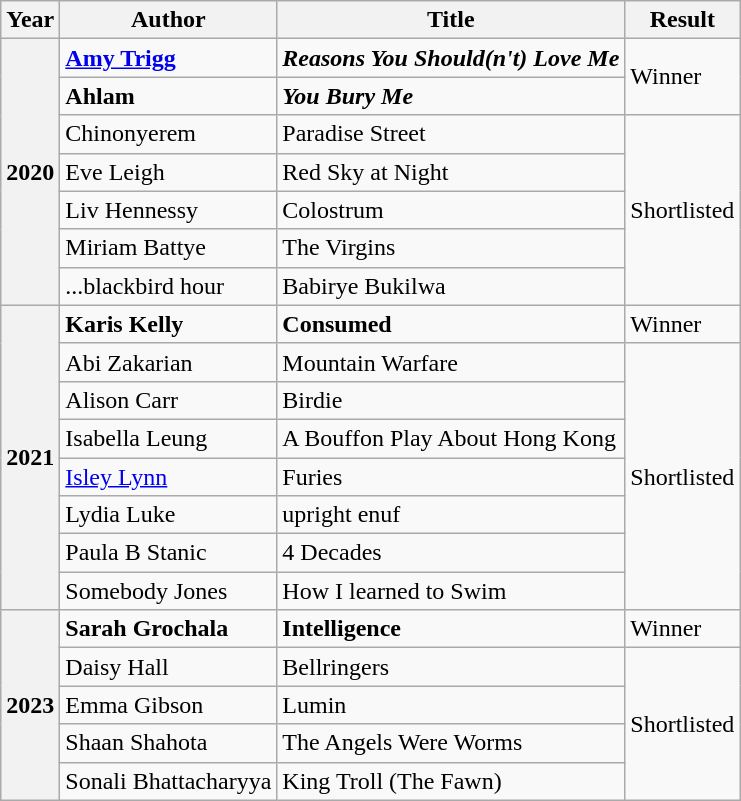<table class="wikitable sortable">
<tr>
<th>Year</th>
<th>Author</th>
<th>Title</th>
<th>Result</th>
</tr>
<tr>
<th rowspan="7">2020</th>
<td><strong><a href='#'>Amy Trigg</a></strong></td>
<td><strong><em>Reasons You Should(n't) Love Me</em></strong></td>
<td rowspan="2">Winner</td>
</tr>
<tr>
<td><strong>Ahlam</strong></td>
<td><strong><em>You Bury Me</em></strong></td>
</tr>
<tr>
<td>Chinonyerem</td>
<td>Paradise Street</td>
<td rowspan="5">Shortlisted</td>
</tr>
<tr>
<td>Eve Leigh</td>
<td>Red Sky at Night</td>
</tr>
<tr>
<td>Liv Hennessy</td>
<td>Colostrum</td>
</tr>
<tr>
<td>Miriam Battye</td>
<td>The Virgins</td>
</tr>
<tr>
<td>...blackbird hour</td>
<td>Babirye Bukilwa</td>
</tr>
<tr>
<th rowspan="8">2021</th>
<td><strong>Karis Kelly</strong></td>
<td><strong>Consumed</strong></td>
<td rowspan="1">Winner</td>
</tr>
<tr>
<td>Abi Zakarian</td>
<td>Mountain Warfare</td>
<td rowspan="7">Shortlisted</td>
</tr>
<tr>
<td>Alison Carr</td>
<td>Birdie</td>
</tr>
<tr>
<td>Isabella Leung</td>
<td>A Bouffon Play About Hong Kong</td>
</tr>
<tr>
<td><a href='#'>Isley Lynn</a></td>
<td>Furies</td>
</tr>
<tr>
<td>Lydia Luke</td>
<td>upright enuf</td>
</tr>
<tr>
<td>Paula B Stanic</td>
<td>4 Decades</td>
</tr>
<tr>
<td>Somebody Jones</td>
<td>How I learned to Swim</td>
</tr>
<tr>
<th rowspan="5">2023</th>
<td><strong>Sarah Grochala</strong></td>
<td><strong>Intelligence</strong></td>
<td rowspan="1">Winner</td>
</tr>
<tr>
<td>Daisy Hall</td>
<td>Bellringers</td>
<td rowspan="4">Shortlisted</td>
</tr>
<tr>
<td>Emma Gibson</td>
<td>Lumin</td>
</tr>
<tr>
<td>Shaan Shahota</td>
<td>The Angels Were Worms</td>
</tr>
<tr>
<td>Sonali Bhattacharyya</td>
<td>King Troll (The Fawn)</td>
</tr>
</table>
